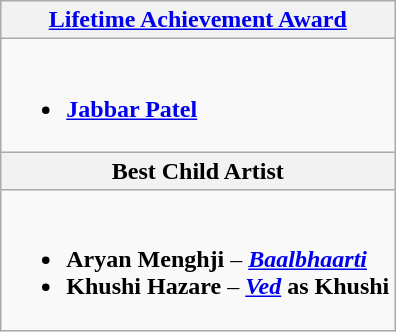<table class="wikitable">
<tr>
<th colspan=2><a href='#'>Lifetime Achievement Award</a></th>
</tr>
<tr>
<td colspan=2><br><ul><li><strong><a href='#'>Jabbar Patel</a></strong></li></ul></td>
</tr>
<tr>
<th colspan=2>Best Child Artist</th>
</tr>
<tr>
<td colspan=2><br><ul><li><strong>Aryan Menghji</strong>  – <strong><em><a href='#'>Baalbhaarti</a></em></strong></li><li><strong>Khushi Hazare</strong> – <strong><em><a href='#'>Ved</a></em></strong> <strong>as Khushi</strong></li></ul></td>
</tr>
</table>
